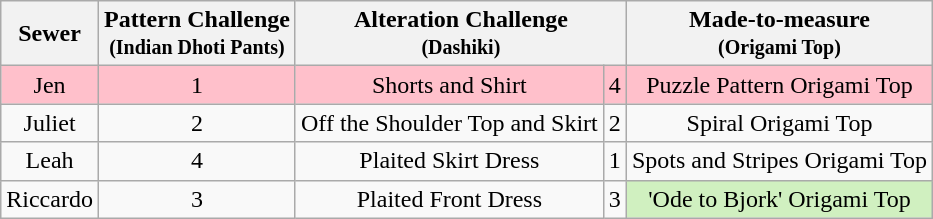<table class="wikitable" style="text-align:center;">
<tr>
<th>Sewer</th>
<th>Pattern Challenge<br><small>(Indian Dhoti Pants)</small></th>
<th Colspan=2>Alteration Challenge<br><small>(Dashiki)</small></th>
<th>Made-to-measure<br><small>(Origami Top)</small></th>
</tr>
<tr style="background:pink">
<td>Jen</td>
<td>1</td>
<td>Shorts and Shirt</td>
<td>4</td>
<td>Puzzle Pattern Origami Top</td>
</tr>
<tr>
<td>Juliet</td>
<td>2</td>
<td>Off the Shoulder Top and Skirt</td>
<td>2</td>
<td>Spiral Origami Top</td>
</tr>
<tr>
<td>Leah</td>
<td>4</td>
<td>Plaited Skirt Dress</td>
<td>1</td>
<td>Spots and Stripes Origami Top</td>
</tr>
<tr>
<td>Riccardo</td>
<td>3</td>
<td>Plaited Front Dress</td>
<td>3</td>
<td style="background:#d0f0c0">'Ode to Bjork' Origami Top</td>
</tr>
</table>
